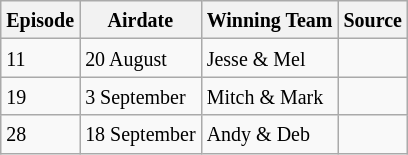<table class="wikitable">
<tr>
<th><small>Episode</small></th>
<th><small>Airdate</small></th>
<th><small>Winning Team</small></th>
<th><small>Source</small></th>
</tr>
<tr>
<td><small>11</small></td>
<td><small>20 August</small></td>
<td><small>Jesse & Mel</small></td>
<td></td>
</tr>
<tr>
<td><small>19</small></td>
<td><small>3 September</small></td>
<td><small>Mitch & Mark</small></td>
<td></td>
</tr>
<tr>
<td><small>28</small></td>
<td><small>18 September</small></td>
<td><small>Andy & Deb</small></td>
<td></td>
</tr>
</table>
